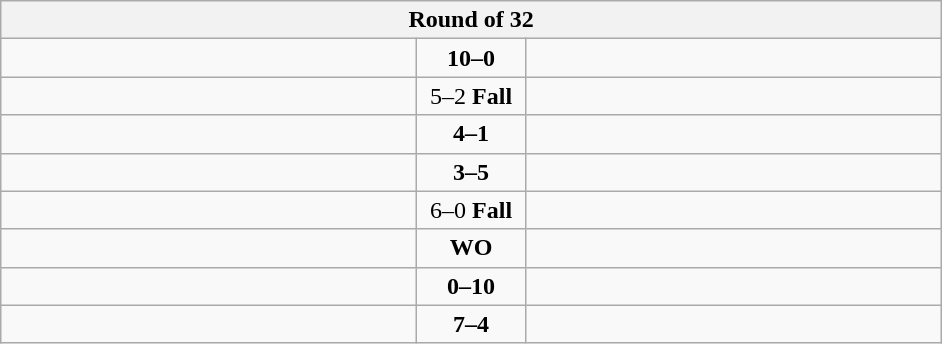<table class="wikitable" style="text-align: center;">
<tr>
<th colspan=3>Round of 32</th>
</tr>
<tr>
<td align=left width="270"><strong></strong></td>
<td align=center width="65"><strong>10–0</strong></td>
<td align=left width="270"></td>
</tr>
<tr>
<td align=left><strong></strong></td>
<td align=center>5–2 <strong>Fall</strong></td>
<td align=left></td>
</tr>
<tr>
<td align=left><strong></strong></td>
<td align=center><strong>4–1</strong></td>
<td align=left></td>
</tr>
<tr>
<td align=left></td>
<td align=center><strong>3–5</strong></td>
<td align=left><strong></strong></td>
</tr>
<tr>
<td align=left><strong></strong></td>
<td align=center>6–0 <strong>Fall</strong></td>
<td align=left></td>
</tr>
<tr>
<td align=left><strong></strong></td>
<td align=center><strong>WO</strong></td>
<td align=left><s></s></td>
</tr>
<tr>
<td align=left></td>
<td align=center><strong>0–10</strong></td>
<td align=left><strong></strong></td>
</tr>
<tr>
<td align=left><strong></strong></td>
<td align=center><strong>7–4</strong></td>
<td align=left></td>
</tr>
</table>
